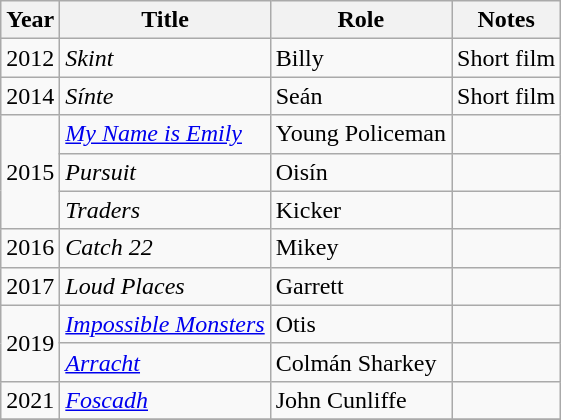<table class="wikitable sortable">
<tr>
<th>Year</th>
<th>Title</th>
<th>Role</th>
<th class="unsortable">Notes</th>
</tr>
<tr>
<td>2012</td>
<td><em>Skint</em></td>
<td>Billy</td>
<td>Short film</td>
</tr>
<tr>
<td>2014</td>
<td><em>Sínte</em></td>
<td>Seán</td>
<td>Short film</td>
</tr>
<tr>
<td rowspan="3">2015</td>
<td><em><a href='#'>My Name is Emily</a></em></td>
<td>Young Policeman</td>
<td></td>
</tr>
<tr>
<td><em>Pursuit</em></td>
<td>Oisín</td>
<td></td>
</tr>
<tr>
<td><em>Traders</em></td>
<td>Kicker</td>
<td></td>
</tr>
<tr>
<td>2016</td>
<td><em>Catch 22</em></td>
<td>Mikey</td>
<td></td>
</tr>
<tr>
<td>2017</td>
<td><em>Loud Places</em></td>
<td>Garrett</td>
<td></td>
</tr>
<tr>
<td rowspan="2">2019</td>
<td><em><a href='#'>Impossible Monsters</a></em></td>
<td>Otis</td>
<td></td>
</tr>
<tr>
<td><em><a href='#'>Arracht</a></em></td>
<td>Colmán Sharkey</td>
<td></td>
</tr>
<tr>
<td>2021</td>
<td><em><a href='#'>Foscadh</a></em></td>
<td>John Cunliffe</td>
<td></td>
</tr>
<tr>
</tr>
</table>
